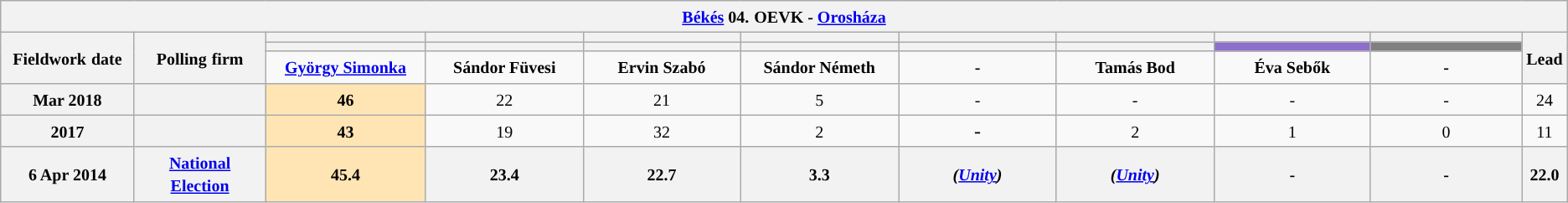<table class="wikitable mw-collapsible mw-collapsed" style="text-align:center">
<tr>
<th colspan="11" style="width: 980pt;"><small><a href='#'>Békés</a> 04.</small> <small>OEVK - <a href='#'>Orosháza</a></small></th>
</tr>
<tr>
<th rowspan="3" style="width: 80pt;"><small>Fieldwork</small> <small>date</small></th>
<th rowspan="3" style="width: 80pt;"><strong><small>Polling</small> <small>firm</small></strong></th>
<th style="width: 100pt;"><small></small></th>
<th style="width: 100pt;"><small> </small></th>
<th style="width: 100pt;"></th>
<th style="width: 100pt;"></th>
<th style="width: 100pt;"></th>
<th style="width: 100pt;"></th>
<th style="width: 100pt;"></th>
<th style="width: 100pt;"></th>
<th rowspan="3" style="width: 20pt;"><small>Lead</small></th>
</tr>
<tr>
<th style="color:inherit;background:"></th>
<th style="color:inherit;background:"></th>
<th style="color:inherit;background:"></th>
<th style="color:inherit;background:"></th>
<th style="color:inherit;background:"></th>
<th style="color:inherit;background:"></th>
<th style="color:inherit;background:#8E6FCE;"></th>
<th style="color:inherit;background:#808080;"></th>
</tr>
<tr>
<td><small><strong><a href='#'>György Simonka</a></strong></small></td>
<td><small><strong>Sándor Füvesi</strong></small></td>
<td><small><strong>Ervin Szabó</strong></small></td>
<td><small><strong>Sándor Németh</strong></small></td>
<td><small><strong>-</strong></small></td>
<td><small><strong>Tamás Bod</strong></small></td>
<td><small><strong>Éva Sebők</strong></small></td>
<td><small><strong>-</strong></small></td>
</tr>
<tr>
<th><small>Mar 2018</small></th>
<th><small></small></th>
<td style="background:#FFE5B4"><small><strong>46</strong></small></td>
<td><small>22</small></td>
<td><small>21</small></td>
<td><small>5</small></td>
<td><small>-</small></td>
<td><small>-</small></td>
<td><small>-</small></td>
<td><small>-</small></td>
<td style="background:"><small>24</small></td>
</tr>
<tr>
<th><small>2017</small></th>
<th><small></small></th>
<td style="background:#FFE5B4"><small><strong>43</strong></small></td>
<td><small>19</small></td>
<td><small>32</small></td>
<td><small>2</small></td>
<td>-</td>
<td><small>2</small></td>
<td><small>1</small></td>
<td><small>0</small></td>
<td style="background:"><small>11</small></td>
</tr>
<tr>
<th><small>6 Apr 2014</small></th>
<th><a href='#'><small>National Election</small></a></th>
<th style="background:#FFE5B4"><small><strong>45.4</strong></small></th>
<th><small>23.4</small></th>
<th><small>22.7</small></th>
<th><small>3.3</small></th>
<th><small><em>(<a href='#'>Unity</a>)</em></small></th>
<th><small><em>(<a href='#'>Unity</a>)</em></small></th>
<th><small>-</small></th>
<th><small>-</small></th>
<th style="background:"><small>22.0</small></th>
</tr>
</table>
